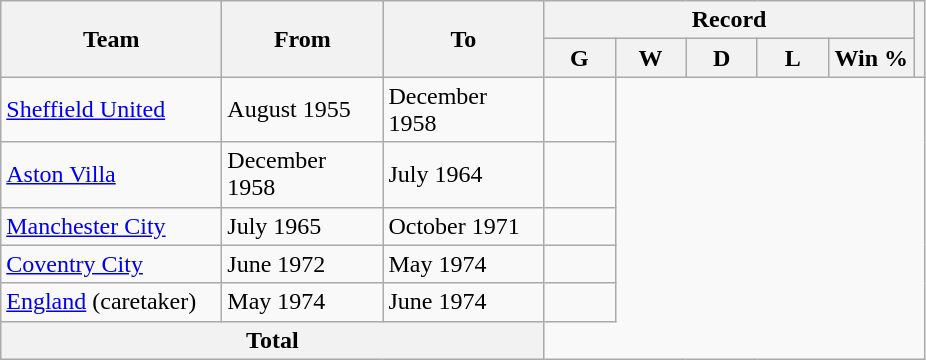<table class="wikitable" style="text-align: left">
<tr>
<th rowspan=2 width=140>Team</th>
<th rowspan=2 width=100>From</th>
<th rowspan=2 width=100>To</th>
<th colspan=5>Record</th>
<th rowspan=2></th>
</tr>
<tr>
<th width=40>G</th>
<th width=40>W</th>
<th width=40>D</th>
<th width=40>L</th>
<th width=50>Win %</th>
</tr>
<tr>
<td><a href='#'>Sheffield United</a></td>
<td>August 1955</td>
<td>December 1958<br></td>
<td style=text-align:center></td>
</tr>
<tr>
<td><a href='#'>Aston Villa</a></td>
<td>December 1958</td>
<td>July 1964<br></td>
<td style=text-align:center></td>
</tr>
<tr>
<td><a href='#'>Manchester City</a></td>
<td>July 1965</td>
<td>October 1971<br></td>
<td style=text-align:center></td>
</tr>
<tr>
<td><a href='#'>Coventry City</a></td>
<td>June 1972</td>
<td>May 1974<br></td>
<td style=text-align:center></td>
</tr>
<tr>
<td><a href='#'>England</a> (caretaker)</td>
<td>May 1974</td>
<td>June 1974<br></td>
<td style=text-align:center></td>
</tr>
<tr>
<th colspan="3">Total<br></th>
</tr>
</table>
